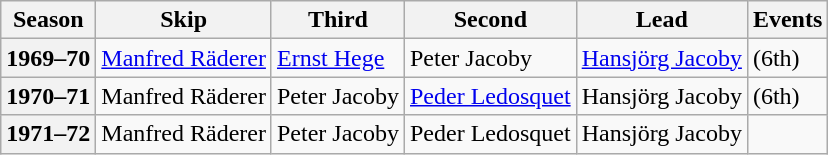<table class="wikitable">
<tr>
<th scope="col">Season</th>
<th scope="col">Skip</th>
<th scope="col">Third</th>
<th scope="col">Second</th>
<th scope="col">Lead</th>
<th scope="col">Events</th>
</tr>
<tr>
<th scope="row">1969–70</th>
<td><a href='#'>Manfred Räderer</a></td>
<td><a href='#'>Ernst Hege</a></td>
<td>Peter Jacoby</td>
<td><a href='#'>Hansjörg Jacoby</a></td>
<td> (6th)</td>
</tr>
<tr>
<th scope="row">1970–71</th>
<td>Manfred Räderer</td>
<td>Peter Jacoby</td>
<td><a href='#'>Peder Ledosquet</a></td>
<td>Hansjörg Jacoby</td>
<td> (6th)</td>
</tr>
<tr>
<th scope="row">1971–72</th>
<td>Manfred Räderer</td>
<td>Peter Jacoby</td>
<td>Peder Ledosquet</td>
<td>Hansjörg Jacoby</td>
<td> </td>
</tr>
</table>
